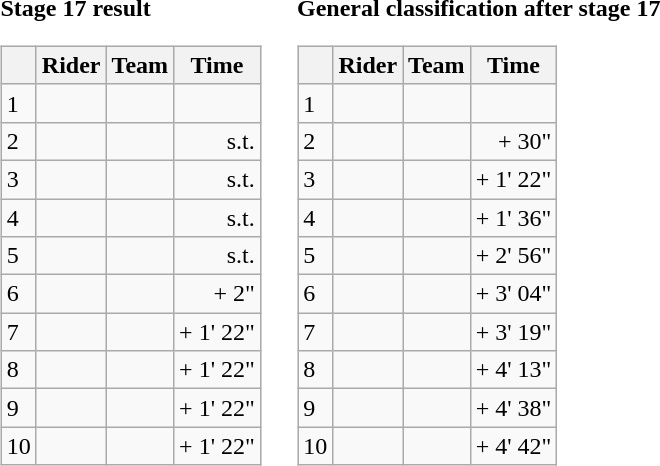<table>
<tr>
<td><strong>Stage 17 result</strong><br><table class="wikitable">
<tr>
<th></th>
<th>Rider</th>
<th>Team</th>
<th>Time</th>
</tr>
<tr>
<td>1</td>
<td> </td>
<td></td>
<td align="right"></td>
</tr>
<tr>
<td>2</td>
<td></td>
<td></td>
<td align="right">s.t.</td>
</tr>
<tr>
<td>3</td>
<td></td>
<td></td>
<td align="right">s.t.</td>
</tr>
<tr>
<td>4</td>
<td></td>
<td></td>
<td align="right">s.t.</td>
</tr>
<tr>
<td>5</td>
<td></td>
<td></td>
<td align="right">s.t.</td>
</tr>
<tr>
<td>6</td>
<td></td>
<td></td>
<td align="right">+ 2"</td>
</tr>
<tr>
<td>7</td>
<td></td>
<td></td>
<td align="right">+ 1' 22"</td>
</tr>
<tr>
<td>8</td>
<td></td>
<td></td>
<td align="right">+ 1' 22"</td>
</tr>
<tr>
<td>9</td>
<td></td>
<td></td>
<td align="right">+ 1' 22"</td>
</tr>
<tr>
<td>10</td>
<td></td>
<td></td>
<td align="right">+ 1' 22"</td>
</tr>
</table>
</td>
<td></td>
<td><strong>General classification after stage 17</strong><br><table class="wikitable">
<tr>
<th></th>
<th>Rider</th>
<th>Team</th>
<th>Time</th>
</tr>
<tr>
<td>1</td>
<td> </td>
<td></td>
<td align="right"></td>
</tr>
<tr>
<td>2</td>
<td></td>
<td></td>
<td align="right">+ 30"</td>
</tr>
<tr>
<td>3</td>
<td></td>
<td></td>
<td align="right">+ 1' 22"</td>
</tr>
<tr>
<td>4</td>
<td></td>
<td></td>
<td align="right">+ 1' 36"</td>
</tr>
<tr>
<td>5</td>
<td> </td>
<td></td>
<td align="right">+ 2' 56"</td>
</tr>
<tr>
<td>6</td>
<td></td>
<td></td>
<td align="right">+ 3' 04"</td>
</tr>
<tr>
<td>7</td>
<td></td>
<td></td>
<td align="right">+ 3' 19"</td>
</tr>
<tr>
<td>8</td>
<td></td>
<td></td>
<td align="right">+ 4' 13"</td>
</tr>
<tr>
<td>9</td>
<td></td>
<td></td>
<td align="right">+ 4' 38"</td>
</tr>
<tr>
<td>10</td>
<td></td>
<td></td>
<td align="right">+ 4' 42"</td>
</tr>
</table>
</td>
</tr>
</table>
